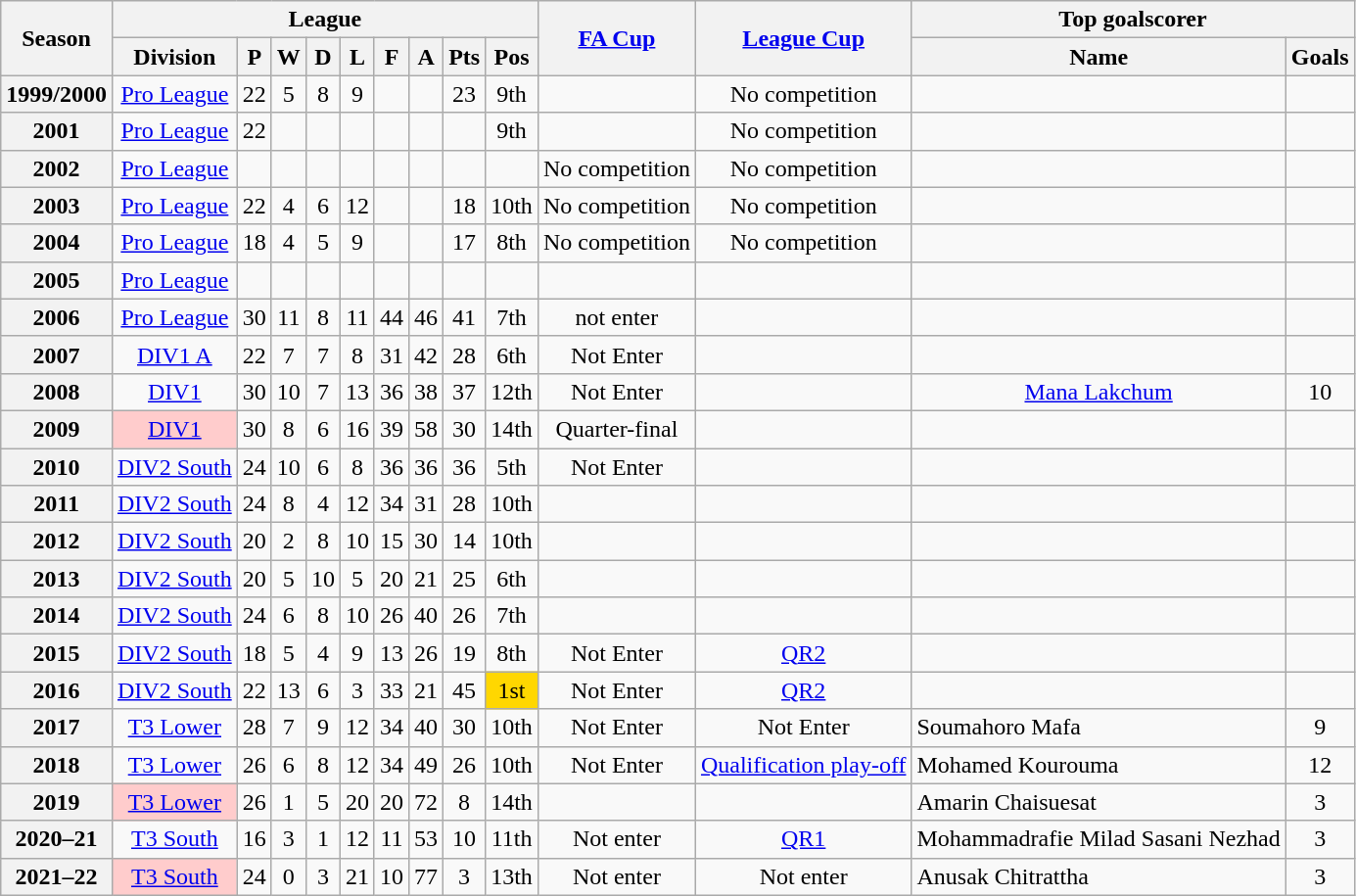<table class="wikitable" style="text-align: center">
<tr>
<th rowspan=2>Season</th>
<th colspan=9>League</th>
<th rowspan=2><a href='#'>FA Cup</a></th>
<th rowspan=2><a href='#'>League Cup</a></th>
<th colspan=2>Top goalscorer</th>
</tr>
<tr>
<th>Division</th>
<th>P</th>
<th>W</th>
<th>D</th>
<th>L</th>
<th>F</th>
<th>A</th>
<th>Pts</th>
<th>Pos</th>
<th>Name</th>
<th>Goals</th>
</tr>
<tr>
<th>1999/2000</th>
<td><a href='#'>Pro League</a></td>
<td>22</td>
<td>5</td>
<td>8</td>
<td>9</td>
<td></td>
<td></td>
<td>23</td>
<td>9th</td>
<td></td>
<td>No competition</td>
<td></td>
<td></td>
</tr>
<tr>
<th>2001</th>
<td><a href='#'>Pro League</a></td>
<td>22</td>
<td></td>
<td></td>
<td></td>
<td></td>
<td></td>
<td></td>
<td>9th</td>
<td></td>
<td>No competition</td>
<td></td>
<td></td>
</tr>
<tr>
<th>2002</th>
<td><a href='#'>Pro League</a></td>
<td></td>
<td></td>
<td></td>
<td></td>
<td></td>
<td></td>
<td></td>
<td></td>
<td>No competition</td>
<td>No competition</td>
<td></td>
<td></td>
</tr>
<tr>
<th>2003</th>
<td><a href='#'>Pro League</a></td>
<td>22</td>
<td>4</td>
<td>6</td>
<td>12</td>
<td></td>
<td></td>
<td>18</td>
<td>10th</td>
<td>No competition</td>
<td>No competition</td>
<td></td>
<td></td>
</tr>
<tr>
<th>2004</th>
<td><a href='#'>Pro League</a></td>
<td>18</td>
<td>4</td>
<td>5</td>
<td>9</td>
<td></td>
<td></td>
<td>17</td>
<td>8th</td>
<td>No competition</td>
<td>No competition</td>
<td></td>
<td></td>
</tr>
<tr>
<th>2005</th>
<td><a href='#'>Pro League</a></td>
<td></td>
<td></td>
<td></td>
<td></td>
<td></td>
<td></td>
<td></td>
<td></td>
<td></td>
<td></td>
<td></td>
<td></td>
</tr>
<tr>
<th>2006</th>
<td><a href='#'>Pro League</a></td>
<td>30</td>
<td>11</td>
<td>8</td>
<td>11</td>
<td>44</td>
<td>46</td>
<td>41</td>
<td>7th</td>
<td>not enter</td>
<td></td>
<td></td>
<td></td>
</tr>
<tr>
<th>2007</th>
<td><a href='#'>DIV1 A</a></td>
<td>22</td>
<td>7</td>
<td>7</td>
<td>8</td>
<td>31</td>
<td>42</td>
<td>28</td>
<td>6th</td>
<td>Not Enter</td>
<td></td>
<td></td>
<td></td>
</tr>
<tr>
<th>2008</th>
<td><a href='#'>DIV1</a></td>
<td>30</td>
<td>10</td>
<td>7</td>
<td>13</td>
<td>36</td>
<td>38</td>
<td>37</td>
<td>12th</td>
<td>Not Enter</td>
<td></td>
<td><a href='#'>Mana Lakchum</a></td>
<td>10</td>
</tr>
<tr>
<th>2009</th>
<td bgcolor="#FFCCCC"><a href='#'>DIV1</a></td>
<td>30</td>
<td>8</td>
<td>6</td>
<td>16</td>
<td>39</td>
<td>58</td>
<td>30</td>
<td>14th</td>
<td>Quarter-final</td>
<td></td>
<td></td>
<td></td>
</tr>
<tr>
<th>2010</th>
<td><a href='#'>DIV2 South</a></td>
<td>24</td>
<td>10</td>
<td>6</td>
<td>8</td>
<td>36</td>
<td>36</td>
<td>36</td>
<td>5th</td>
<td>Not Enter</td>
<td></td>
<td></td>
<td></td>
</tr>
<tr>
<th>2011</th>
<td><a href='#'>DIV2 South</a></td>
<td>24</td>
<td>8</td>
<td>4</td>
<td>12</td>
<td>34</td>
<td>31</td>
<td>28</td>
<td>10th</td>
<td></td>
<td></td>
<td></td>
<td></td>
</tr>
<tr>
<th>2012</th>
<td><a href='#'>DIV2 South</a></td>
<td>20</td>
<td>2</td>
<td>8</td>
<td>10</td>
<td>15</td>
<td>30</td>
<td>14</td>
<td>10th</td>
<td></td>
<td></td>
<td></td>
<td></td>
</tr>
<tr>
<th>2013</th>
<td><a href='#'>DIV2 South</a></td>
<td>20</td>
<td>5</td>
<td>10</td>
<td>5</td>
<td>20</td>
<td>21</td>
<td>25</td>
<td>6th</td>
<td></td>
<td></td>
<td></td>
<td></td>
</tr>
<tr>
<th>2014</th>
<td><a href='#'>DIV2 South</a></td>
<td>24</td>
<td>6</td>
<td>8</td>
<td>10</td>
<td>26</td>
<td>40</td>
<td>26</td>
<td>7th</td>
<td></td>
<td></td>
<td></td>
<td></td>
</tr>
<tr>
<th>2015</th>
<td><a href='#'>DIV2 South</a></td>
<td>18</td>
<td>5</td>
<td>4</td>
<td>9</td>
<td>13</td>
<td>26</td>
<td>19</td>
<td>8th</td>
<td>Not Enter</td>
<td><a href='#'>QR2</a></td>
<td></td>
<td></td>
</tr>
<tr>
<th>2016</th>
<td><a href='#'>DIV2 South</a></td>
<td>22</td>
<td>13</td>
<td>6</td>
<td>3</td>
<td>33</td>
<td>21</td>
<td>45</td>
<td bgcolor=gold>1st</td>
<td>Not Enter</td>
<td><a href='#'>QR2</a></td>
<td></td>
<td></td>
</tr>
<tr>
<th>2017</th>
<td><a href='#'>T3 Lower</a></td>
<td>28</td>
<td>7</td>
<td>9</td>
<td>12</td>
<td>34</td>
<td>40</td>
<td>30</td>
<td>10th</td>
<td>Not Enter</td>
<td>Not Enter</td>
<td align=left> Soumahoro Mafa</td>
<td>9</td>
</tr>
<tr>
<th>2018</th>
<td><a href='#'>T3 Lower</a></td>
<td>26</td>
<td>6</td>
<td>8</td>
<td>12</td>
<td>34</td>
<td>49</td>
<td>26</td>
<td>10th</td>
<td>Not Enter</td>
<td><a href='#'>Qualification play-off</a></td>
<td align=left> Mohamed Kourouma</td>
<td>12</td>
</tr>
<tr>
<th>2019</th>
<td bgcolor="#FFCCCC"><a href='#'>T3 Lower</a></td>
<td>26</td>
<td>1</td>
<td>5</td>
<td>20</td>
<td>20</td>
<td>72</td>
<td>8</td>
<td>14th</td>
<td></td>
<td></td>
<td align="left"> Amarin Chaisuesat</td>
<td>3</td>
</tr>
<tr>
<th>2020–21</th>
<td><a href='#'>T3 South</a></td>
<td>16</td>
<td>3</td>
<td>1</td>
<td>12</td>
<td>11</td>
<td>53</td>
<td>10</td>
<td>11th</td>
<td>Not enter</td>
<td><a href='#'>QR1</a></td>
<td align="left"> Mohammadrafie Milad Sasani Nezhad</td>
<td>3</td>
</tr>
<tr>
<th>2021–22</th>
<td bgcolor="#FFCCCC"><a href='#'>T3 South</a></td>
<td>24</td>
<td>0</td>
<td>3</td>
<td>21</td>
<td>10</td>
<td>77</td>
<td>3</td>
<td>13th</td>
<td>Not enter</td>
<td>Not enter</td>
<td align="left"> Anusak Chitrattha</td>
<td>3</td>
</tr>
</table>
